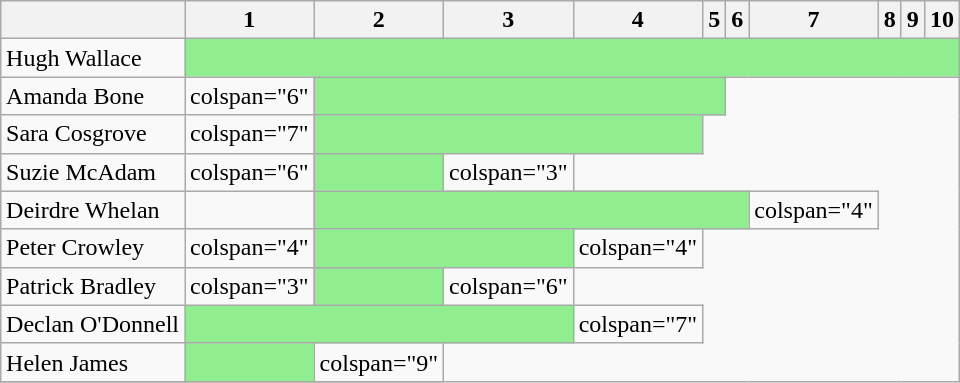<table class="wikitable sortable" style="margin: auto; text-align:">
<tr>
<th></th>
<th>1</th>
<th>2</th>
<th>3</th>
<th>4</th>
<th>5</th>
<th>6</th>
<th>7</th>
<th>8</th>
<th>9</th>
<th>10</th>
</tr>
<tr>
<td>Hugh Wallace</td>
<td colspan="10" bgcolor="lightgreen"></td>
</tr>
<tr>
<td>Amanda Bone</td>
<td>colspan="6" </td>
<td colspan="4" bgcolor="lightgreen"></td>
</tr>
<tr>
<td>Sara Cosgrove</td>
<td>colspan="7" </td>
<td colspan="3" bgcolor="lightgreen"></td>
</tr>
<tr>
<td>Suzie McAdam</td>
<td>colspan="6" </td>
<td bgcolor="lightgreen"></td>
<td>colspan="3" </td>
</tr>
<tr>
<td>Deirdre Whelan</td>
<td></td>
<td colspan="5" bgcolor="lightgreen"></td>
<td>colspan="4" </td>
</tr>
<tr>
<td>Peter Crowley</td>
<td>colspan="4" </td>
<td colspan="2" bgcolor="lightgreen"></td>
<td>colspan="4" </td>
</tr>
<tr>
<td>Patrick Bradley</td>
<td>colspan="3" </td>
<td bgcolor="lightgreen"></td>
<td>colspan="6" </td>
</tr>
<tr>
<td>Declan O'Donnell</td>
<td colspan="3" bgcolor="lightgreen"></td>
<td>colspan="7" </td>
</tr>
<tr>
<td>Helen James</td>
<td bgcolor="lightgreen"></td>
<td>colspan="9" </td>
</tr>
<tr>
</tr>
</table>
